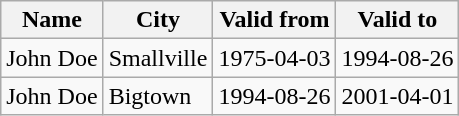<table class="wikitable">
<tr>
<th>Name</th>
<th>City</th>
<th>Valid from</th>
<th>Valid to</th>
</tr>
<tr>
<td>John Doe</td>
<td>Smallville</td>
<td>1975-04-03</td>
<td>1994-08-26</td>
</tr>
<tr>
<td>John Doe</td>
<td>Bigtown</td>
<td>1994-08-26</td>
<td>2001-04-01</td>
</tr>
</table>
